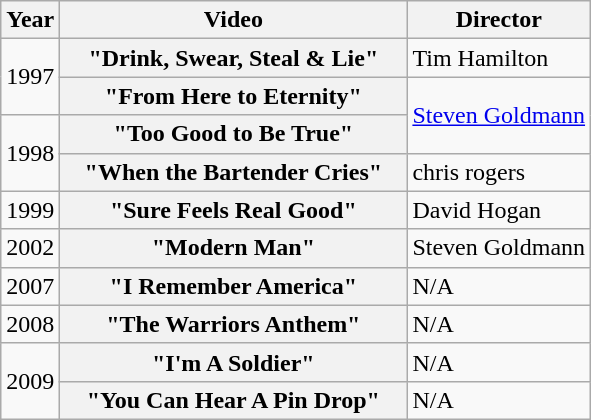<table class="wikitable plainrowheaders">
<tr>
<th>Year</th>
<th style="width:14em;">Video</th>
<th>Director</th>
</tr>
<tr>
<td rowspan="2">1997</td>
<th scope="row">"Drink, Swear, Steal & Lie"</th>
<td>Tim Hamilton</td>
</tr>
<tr>
<th scope="row">"From Here to Eternity"</th>
<td rowspan="2"><a href='#'>Steven Goldmann</a></td>
</tr>
<tr>
<td rowspan="2">1998</td>
<th scope="row">"Too Good to Be True"</th>
</tr>
<tr>
<th scope="row">"When the Bartender Cries"</th>
<td>chris rogers</td>
</tr>
<tr>
<td>1999</td>
<th scope="row">"Sure Feels Real Good"</th>
<td>David Hogan</td>
</tr>
<tr>
<td>2002</td>
<th scope="row">"Modern Man"</th>
<td>Steven Goldmann</td>
</tr>
<tr>
<td>2007</td>
<th scope="row">"I Remember America"</th>
<td>N/A</td>
</tr>
<tr>
<td>2008</td>
<th scope="row">"The Warriors Anthem"</th>
<td>N/A</td>
</tr>
<tr>
<td rowspan="2">2009</td>
<th scope="row">"I'm A Soldier"</th>
<td>N/A</td>
</tr>
<tr>
<th scope="row">"You Can Hear A Pin Drop"</th>
<td>N/A</td>
</tr>
</table>
